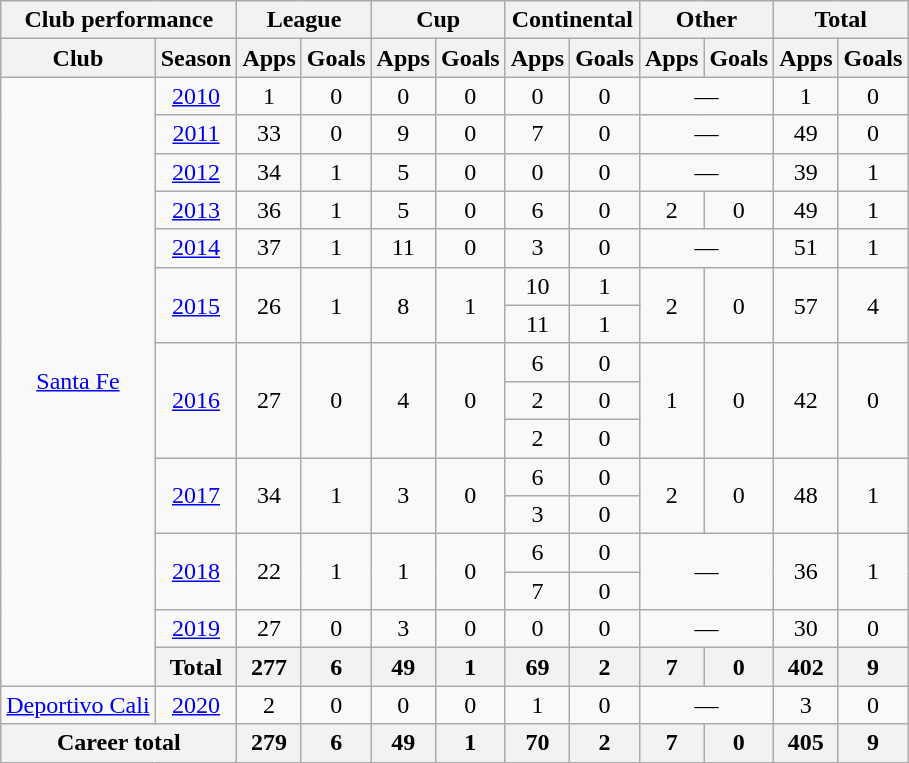<table class="wikitable" style="text-align:center">
<tr>
<th colspan=2>Club performance</th>
<th colspan=2>League</th>
<th colspan=2>Cup</th>
<th colspan=2>Continental</th>
<th colspan=2>Other</th>
<th colspan=2>Total</th>
</tr>
<tr>
<th>Club</th>
<th>Season</th>
<th>Apps</th>
<th>Goals</th>
<th>Apps</th>
<th>Goals</th>
<th>Apps</th>
<th>Goals</th>
<th>Apps</th>
<th>Goals</th>
<th>Apps</th>
<th>Goals</th>
</tr>
<tr>
<td rowspan="16"><a href='#'>Santa Fe</a></td>
<td><a href='#'>2010</a></td>
<td>1</td>
<td>0</td>
<td>0</td>
<td>0</td>
<td>0</td>
<td>0</td>
<td colspan="2">—</td>
<td>1</td>
<td>0</td>
</tr>
<tr>
<td><a href='#'>2011</a></td>
<td>33</td>
<td>0</td>
<td>9</td>
<td>0</td>
<td>7</td>
<td>0</td>
<td colspan="2">—</td>
<td>49</td>
<td>0</td>
</tr>
<tr>
<td><a href='#'>2012</a></td>
<td>34</td>
<td>1</td>
<td>5</td>
<td>0</td>
<td>0</td>
<td>0</td>
<td colspan="2">—</td>
<td>39</td>
<td>1</td>
</tr>
<tr>
<td><a href='#'>2013</a></td>
<td>36</td>
<td>1</td>
<td>5</td>
<td>0</td>
<td>6</td>
<td>0</td>
<td>2</td>
<td>0</td>
<td>49</td>
<td>1</td>
</tr>
<tr>
<td><a href='#'>2014</a></td>
<td>37</td>
<td>1</td>
<td>11</td>
<td>0</td>
<td>3</td>
<td>0</td>
<td colspan="2">—</td>
<td>51</td>
<td>1</td>
</tr>
<tr>
<td rowspan="2"><a href='#'>2015</a></td>
<td rowspan="2">26</td>
<td rowspan="2">1</td>
<td rowspan="2">8</td>
<td rowspan="2">1</td>
<td>10</td>
<td>1</td>
<td rowspan="2">2</td>
<td rowspan="2">0</td>
<td rowspan="2">57</td>
<td rowspan="2">4</td>
</tr>
<tr>
<td>11</td>
<td>1</td>
</tr>
<tr>
<td rowspan="3"><a href='#'>2016</a></td>
<td rowspan="3">27</td>
<td rowspan="3">0</td>
<td rowspan="3">4</td>
<td rowspan="3">0</td>
<td>6</td>
<td>0</td>
<td rowspan="3">1</td>
<td rowspan="3">0</td>
<td rowspan="3">42</td>
<td rowspan="3">0</td>
</tr>
<tr>
<td>2</td>
<td>0</td>
</tr>
<tr>
<td>2</td>
<td>0</td>
</tr>
<tr>
<td rowspan="2"><a href='#'>2017</a></td>
<td rowspan="2">34</td>
<td rowspan="2">1</td>
<td rowspan="2">3</td>
<td rowspan="2">0</td>
<td>6</td>
<td>0</td>
<td rowspan="2">2</td>
<td rowspan="2">0</td>
<td rowspan="2">48</td>
<td rowspan="2">1</td>
</tr>
<tr>
<td>3</td>
<td>0</td>
</tr>
<tr>
<td rowspan="2"><a href='#'>2018</a></td>
<td rowspan="2">22</td>
<td rowspan="2">1</td>
<td rowspan="2">1</td>
<td rowspan="2">0</td>
<td>6</td>
<td>0</td>
<td rowspan="2" colspan="2">—</td>
<td rowspan="2">36</td>
<td rowspan="2">1</td>
</tr>
<tr>
<td>7</td>
<td>0</td>
</tr>
<tr>
<td><a href='#'>2019</a></td>
<td>27</td>
<td>0</td>
<td>3</td>
<td>0</td>
<td>0</td>
<td>0</td>
<td colspan="2">—</td>
<td>30</td>
<td>0</td>
</tr>
<tr>
<th>Total</th>
<th>277</th>
<th>6</th>
<th>49</th>
<th>1</th>
<th>69</th>
<th>2</th>
<th>7</th>
<th>0</th>
<th>402</th>
<th>9</th>
</tr>
<tr>
<td rowspan="1"><a href='#'>Deportivo Cali</a></td>
<td><a href='#'>2020</a></td>
<td>2</td>
<td>0</td>
<td>0</td>
<td>0</td>
<td>1</td>
<td>0</td>
<td colspan="2">—</td>
<td>3</td>
<td>0</td>
</tr>
<tr>
<th colspan=2>Career total</th>
<th>279</th>
<th>6</th>
<th>49</th>
<th>1</th>
<th>70</th>
<th>2</th>
<th>7</th>
<th>0</th>
<th>405</th>
<th>9</th>
</tr>
</table>
